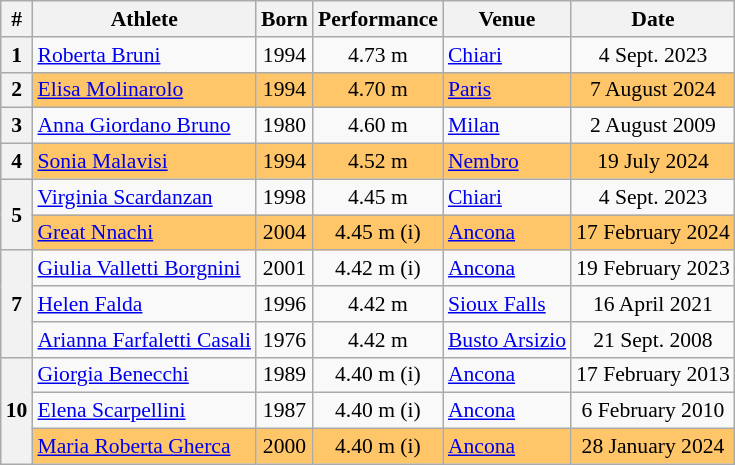<table class="wikitable" style="font-size:90%; text-align:center;">
<tr>
<th>#</th>
<th>Athlete</th>
<th>Born</th>
<th>Performance</th>
<th>Venue</th>
<th>Date</th>
</tr>
<tr>
<th>1</th>
<td align=left><a href='#'>Roberta Bruni</a></td>
<td>1994</td>
<td>4.73 m</td>
<td align=left> <a href='#'>Chiari</a></td>
<td>4 Sept. 2023</td>
</tr>
<tr bgcolor=ffc569>
<th>2</th>
<td align=left><a href='#'>Elisa Molinarolo</a></td>
<td>1994</td>
<td>4.70 m</td>
<td align=left> <a href='#'>Paris</a></td>
<td>7 August 2024</td>
</tr>
<tr>
<th>3</th>
<td align=left><a href='#'>Anna Giordano Bruno</a></td>
<td>1980</td>
<td>4.60 m</td>
<td align=left> <a href='#'>Milan</a></td>
<td>2 August 2009</td>
</tr>
<tr bgcolor=ffc569>
<th>4</th>
<td align=left><a href='#'>Sonia Malavisi</a></td>
<td>1994</td>
<td>4.52 m</td>
<td align=left> <a href='#'>Nembro</a></td>
<td>19 July 2024</td>
</tr>
<tr>
<th rowspan=2>5</th>
<td align=left><a href='#'>Virginia Scardanzan</a></td>
<td>1998</td>
<td>4.45 m</td>
<td align=left> <a href='#'>Chiari</a></td>
<td>4 Sept. 2023</td>
</tr>
<tr bgcolor=ffc569>
<td align=left><a href='#'>Great Nnachi</a></td>
<td>2004</td>
<td>4.45 m (i)</td>
<td align=left> <a href='#'>Ancona</a></td>
<td>17 February 2024</td>
</tr>
<tr>
<th rowspan=3>7</th>
<td align=left><a href='#'>Giulia Valletti Borgnini</a></td>
<td>2001</td>
<td>4.42 m (i)</td>
<td align=left> <a href='#'>Ancona</a></td>
<td>19 February 2023</td>
</tr>
<tr>
<td align=left><a href='#'>Helen Falda</a></td>
<td>1996</td>
<td>4.42 m</td>
<td align=left> <a href='#'>Sioux Falls</a></td>
<td>16 April 2021</td>
</tr>
<tr>
<td align=left><a href='#'>Arianna Farfaletti Casali</a></td>
<td>1976</td>
<td>4.42 m</td>
<td align=left> <a href='#'>Busto Arsizio</a></td>
<td>21 Sept. 2008</td>
</tr>
<tr>
<th rowspan=3>10</th>
<td align=left><a href='#'>Giorgia Benecchi</a></td>
<td>1989</td>
<td>4.40 m (i)</td>
<td align=left> <a href='#'>Ancona</a></td>
<td>17 February 2013</td>
</tr>
<tr>
<td align=left><a href='#'>Elena Scarpellini</a></td>
<td>1987</td>
<td>4.40 m (i)</td>
<td align=left> <a href='#'>Ancona</a></td>
<td>6 February 2010</td>
</tr>
<tr bgcolor=ffc569>
<td align=left><a href='#'>Maria Roberta Gherca</a></td>
<td>2000</td>
<td>4.40 m (i)</td>
<td align=left> <a href='#'>Ancona</a></td>
<td>28 January 2024</td>
</tr>
</table>
